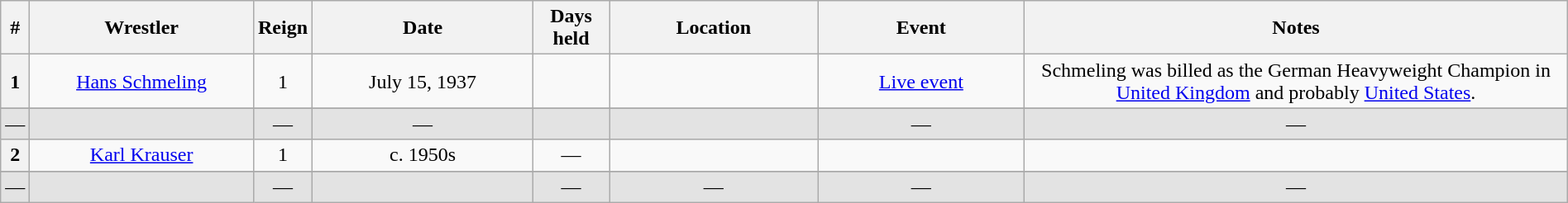<table class="wikitable sortable" width=100% style="text-align: center">
<tr>
<th width=0 data-sort-type="number">#</th>
<th style="width:15%">Wrestler</th>
<th style="width:0%">Reign</th>
<th style="width:15%">Date</th>
<th style="width:5%">Days held</th>
<th style="width:14%">Location</th>
<th style="width:14%">Event</th>
<th style="width:56%" class="unsortable">Notes</th>
</tr>
<tr>
<th>1</th>
<td><a href='#'>Hans Schmeling</a></td>
<td>1</td>
<td>July 15, 1937</td>
<td></td>
<td></td>
<td><a href='#'>Live event</a></td>
<td>Schmeling was billed as the German Heavyweight Champion in <a href='#'>United Kingdom</a> and probably <a href='#'>United States</a>.</td>
</tr>
<tr>
</tr>
<tr style="background-color:#e3e3e3">
<td>—</td>
<td></td>
<td>—</td>
<td>—</td>
<td></td>
<td></td>
<td>—</td>
<td>—</td>
</tr>
<tr>
<th>2</th>
<td><a href='#'>Karl Krauser</a></td>
<td>1</td>
<td>c. 1950s</td>
<td>—</td>
<td></td>
<td></td>
<td></td>
</tr>
<tr>
</tr>
<tr style="background-color:#e3e3e3">
<td>—</td>
<td></td>
<td>—</td>
<td></td>
<td>—</td>
<td>—</td>
<td>—</td>
<td>—</td>
</tr>
</table>
